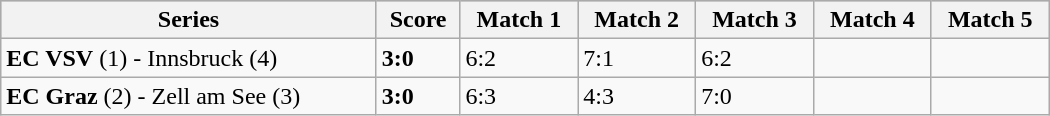<table class="wikitable sortable" width="700px">
<tr style="background-color:#c0c0c0;">
<th>Series</th>
<th>Score</th>
<th>Match 1</th>
<th>Match 2</th>
<th>Match 3</th>
<th>Match 4</th>
<th>Match 5</th>
</tr>
<tr>
<td><strong>EC VSV</strong> (1) - Innsbruck (4)</td>
<td><strong>3:0</strong></td>
<td>6:2</td>
<td>7:1</td>
<td>6:2</td>
<td></td>
<td></td>
</tr>
<tr>
<td><strong>EC Graz</strong> (2) - Zell am See (3)</td>
<td><strong>3:0</strong></td>
<td>6:3</td>
<td>4:3</td>
<td>7:0</td>
<td></td>
<td></td>
</tr>
</table>
